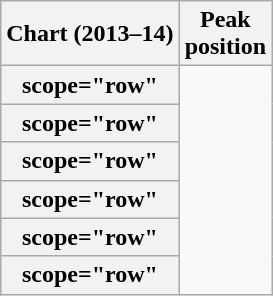<table class="wikitable sortable plainrowheaders" style="text-align:center">
<tr>
<th scope="col">Chart (2013–14)</th>
<th scope="col">Peak<br>position</th>
</tr>
<tr>
<th>scope="row"</th>
</tr>
<tr>
<th>scope="row"</th>
</tr>
<tr>
<th>scope="row"</th>
</tr>
<tr>
<th>scope="row"</th>
</tr>
<tr>
<th>scope="row"</th>
</tr>
<tr>
<th>scope="row"</th>
</tr>
</table>
